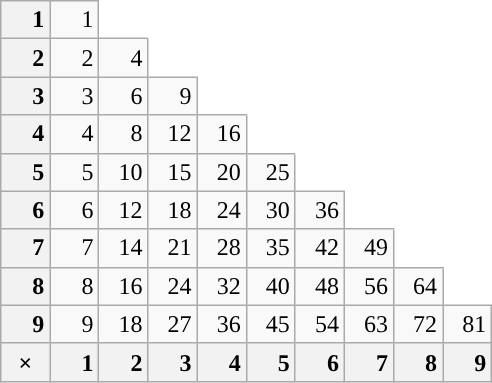<table class="wikitable" style="text-align: right;">
<tr>
<th style="text-align: right;">1</th>
<td>1</td>
<td style="border-top: solid white 1px; border-right: solid white 1px; background: white"></td>
<td colspan=7, style="border-top: solid white 1px; border-right: solid white 1px; border-bottom: solid white 1px; background: white"></td>
</tr>
<tr>
<th style="text-align: right;">2</th>
<td>2</td>
<td>4</td>
<td style="border-top: solid white 1px; border-right: solid white 1px; background: white"></td>
<td colspan=6, style="border-top: solid white 1px; border-right: solid white 1px; border-bottom: solid white 1px; background: white"></td>
</tr>
<tr>
<th style="text-align: right;">3</th>
<td>3</td>
<td>6</td>
<td>9</td>
<td style="border-top: solid white 1px; border-right: solid white 1px; background: white"></td>
<td colspan=5, style="border-top: solid white 1px; border-right: solid white 1px; border-bottom: solid white 1px; background: white"></td>
</tr>
<tr>
<th style="text-align: right;">4</th>
<td>4</td>
<td>8</td>
<td>12</td>
<td>16</td>
<td style="border-top: solid white 1px; border-right: solid white 1px; background: white"></td>
<td colspan=4, style="border-top: solid white 1px; border-right: solid white 1px; border-bottom: solid white 1px; background: white"></td>
</tr>
<tr>
<th style="text-align: right;">5</th>
<td>5</td>
<td>10</td>
<td>15</td>
<td>20</td>
<td>25</td>
<td style="border-top: solid white 1px; border-right: solid white 1px; background: white"></td>
<td colspan=3, style="border-top: solid white 1px; border-right: solid white 1px; border-bottom: solid white 1px; background: white"></td>
</tr>
<tr>
<th style="text-align: right;">6</th>
<td>6</td>
<td>12</td>
<td>18</td>
<td>24</td>
<td>30</td>
<td>36</td>
<td style="border-top: solid white 1px; border-right: solid white 1px; background: white"></td>
<td colspan=2, style="border-top: solid white 1px; border-right: solid white 1px; border-bottom: solid white 1px; background: white"></td>
</tr>
<tr>
<th style="text-align: right;">7</th>
<td>7</td>
<td>14</td>
<td>21</td>
<td>28</td>
<td>35</td>
<td>42</td>
<td>49</td>
<td style="border-top: solid white 1px; border-right: solid white 1px; background: white"></td>
<td style="border-top: solid white 1px; border-right: solid white 1px; border-bottom: solid white 1px; background: white"></td>
</tr>
<tr>
<th style="text-align: right;">8</th>
<td>8</td>
<td>16</td>
<td>24</td>
<td>32</td>
<td>40</td>
<td>48</td>
<td>56</td>
<td>64</td>
<td style="border-top: solid white 1px; border-right: solid white 1px; background: white"></td>
</tr>
<tr>
<th style="text-align: right;">9</th>
<td>9</td>
<td>18</td>
<td>27</td>
<td>36</td>
<td>45</td>
<td>54</td>
<td>63</td>
<td>72</td>
<td>81</td>
</tr>
<tr>
<th style="width:7.14%">×</th>
<th style="text-align: right; width:7.14%">1</th>
<th style="text-align: right; width:7.14%">2</th>
<th style="text-align: right; width:7.14%">3</th>
<th style="text-align: right; width:7.14%">4</th>
<th style="text-align: right; width:7.14%">5</th>
<th style="text-align: right; width:7.14%">6</th>
<th style="text-align: right; width:7.14%">7</th>
<th style="text-align: right; width:7.14%">8</th>
<th style="text-align: right; width:7.14%">9</th>
</tr>
</table>
